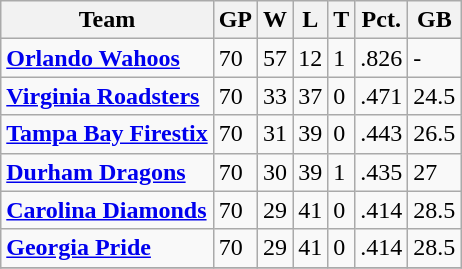<table class="wikitable">
<tr>
<th>Team</th>
<th>GP</th>
<th>W</th>
<th>L</th>
<th>T</th>
<th>Pct.</th>
<th>GB</th>
</tr>
<tr>
<td><strong><a href='#'>Orlando Wahoos</a></strong></td>
<td>70</td>
<td>57</td>
<td>12</td>
<td>1</td>
<td>.826</td>
<td>-</td>
</tr>
<tr>
<td><strong><a href='#'>Virginia Roadsters</a></strong></td>
<td>70</td>
<td>33</td>
<td>37</td>
<td>0</td>
<td>.471</td>
<td>24.5</td>
</tr>
<tr>
<td><strong><a href='#'>Tampa Bay Firestix</a></strong></td>
<td>70</td>
<td>31</td>
<td>39</td>
<td>0</td>
<td>.443</td>
<td>26.5</td>
</tr>
<tr>
<td><strong><a href='#'>Durham Dragons</a></strong></td>
<td>70</td>
<td>30</td>
<td>39</td>
<td>1</td>
<td>.435</td>
<td>27</td>
</tr>
<tr>
<td><strong><a href='#'>Carolina Diamonds</a></strong></td>
<td>70</td>
<td>29</td>
<td>41</td>
<td>0</td>
<td>.414</td>
<td>28.5</td>
</tr>
<tr>
<td><strong><a href='#'>Georgia Pride</a></strong></td>
<td>70</td>
<td>29</td>
<td>41</td>
<td>0</td>
<td>.414</td>
<td>28.5</td>
</tr>
<tr>
</tr>
</table>
